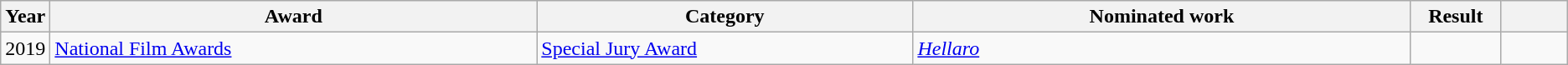<table class=wikitable>
<tr>
<th scope="col" style="width:1em;">Year</th>
<th scope="col" style="width:39em;">Award</th>
<th scope="col" style="width:29em;">Category</th>
<th scope="col" style="width:39em;">Nominated work</th>
<th scope="col" style="width:5em;">Result</th>
<th scope="col" style="width:5em;"></th>
</tr>
<tr>
<td>2019</td>
<td><a href='#'>National Film Awards</a></td>
<td><a href='#'>Special Jury Award</a></td>
<td><em><a href='#'>Hellaro</a></em></td>
<td></td>
<td></td>
</tr>
</table>
